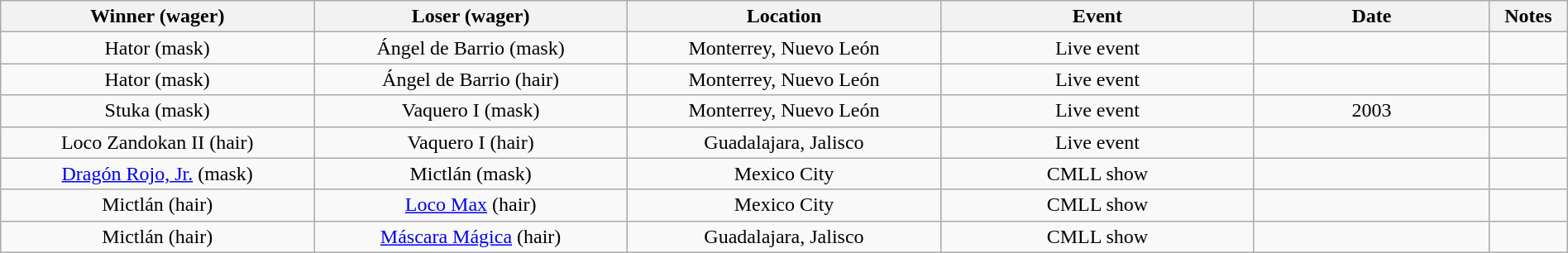<table class="wikitable sortable" width=100%  style="text-align: center">
<tr>
<th width=20% scope="col">Winner (wager)</th>
<th width=20% scope="col">Loser (wager)</th>
<th width=20% scope="col">Location</th>
<th width=20% scope="col">Event</th>
<th width=15% scope="col">Date</th>
<th class="unsortable" width=5% scope="col">Notes</th>
</tr>
<tr>
<td>Hator (mask)</td>
<td>Ángel de Barrio (mask)</td>
<td>Monterrey, Nuevo León</td>
<td>Live event</td>
<td></td>
<td> </td>
</tr>
<tr>
<td>Hator (mask)</td>
<td>Ángel de Barrio (hair)</td>
<td>Monterrey, Nuevo León</td>
<td>Live event</td>
<td></td>
<td> </td>
</tr>
<tr>
<td>Stuka (mask)</td>
<td>Vaquero I (mask)</td>
<td>Monterrey, Nuevo León</td>
<td>Live event</td>
<td>2003</td>
<td> </td>
</tr>
<tr>
<td>Loco Zandokan II  (hair)</td>
<td>Vaquero I (hair)</td>
<td>Guadalajara, Jalisco</td>
<td>Live event</td>
<td></td>
<td> </td>
</tr>
<tr>
<td><a href='#'>Dragón Rojo, Jr.</a> (mask)</td>
<td>Mictlán (mask)</td>
<td>Mexico City</td>
<td>CMLL show</td>
<td></td>
<td></td>
</tr>
<tr>
<td>Mictlán (hair)</td>
<td><a href='#'>Loco Max</a> (hair)</td>
<td>Mexico City</td>
<td>CMLL show</td>
<td></td>
<td></td>
</tr>
<tr>
<td>Mictlán (hair)</td>
<td><a href='#'>Máscara Mágica</a> (hair)</td>
<td>Guadalajara, Jalisco</td>
<td>CMLL show</td>
<td></td>
<td></td>
</tr>
</table>
